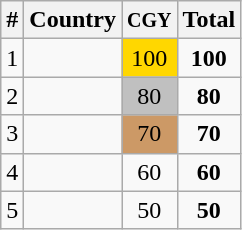<table class="wikitable" style="text-align:center;">
<tr>
<th>#</th>
<th>Country</th>
<th><small>CGY</small></th>
<th>Total</th>
</tr>
<tr>
<td>1</td>
<td align=left></td>
<td bgcolor=gold>100</td>
<td><strong>100</strong></td>
</tr>
<tr>
<td>2</td>
<td align=left></td>
<td bgcolor=silver>80</td>
<td><strong>80</strong></td>
</tr>
<tr>
<td>3</td>
<td align=left></td>
<td bgcolor=cc9966>70</td>
<td><strong>70</strong></td>
</tr>
<tr>
<td>4</td>
<td align=left></td>
<td>60</td>
<td><strong>60</strong></td>
</tr>
<tr>
<td>5</td>
<td align=left></td>
<td>50</td>
<td><strong>50</strong></td>
</tr>
</table>
